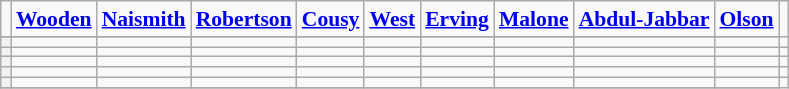<table class="wikitable" style="white-space:nowrap; font-size:90%;">
<tr>
<td></td>
<td><strong><a href='#'>Wooden</a></strong></td>
<td><strong><a href='#'>Naismith</a></strong></td>
<td><strong><a href='#'>Robertson</a></strong></td>
<td><strong><a href='#'>Cousy</a></strong></td>
<td><strong><a href='#'>West</a></strong></td>
<td><strong><a href='#'>Erving</a></strong></td>
<td><strong><a href='#'>Malone</a></strong></td>
<td><strong><a href='#'>Abdul-Jabbar</a></strong></td>
<td><strong><a href='#'>Olson</a></strong></td>
</tr>
<tr>
</tr>
<tr>
<th></th>
<td></td>
<td></td>
<td></td>
<td></td>
<td></td>
<td></td>
<td></td>
<td></td>
<td></td>
<td></td>
</tr>
<tr>
<th></th>
<td></td>
<td></td>
<td></td>
<td></td>
<td></td>
<td></td>
<td></td>
<td></td>
<td></td>
<td></td>
</tr>
<tr>
<th></th>
<td></td>
<td></td>
<td></td>
<td></td>
<td></td>
<td></td>
<td></td>
<td></td>
<td></td>
</tr>
<tr>
<th></th>
<td></td>
<td></td>
<td></td>
<td></td>
<td></td>
<td></td>
<td></td>
<td></td>
<td></td>
<td></td>
</tr>
<tr>
<th></th>
<td></td>
<td></td>
<td></td>
<td></td>
<td></td>
<td></td>
<td></td>
<td></td>
<td></td>
</tr>
<tr>
</tr>
</table>
